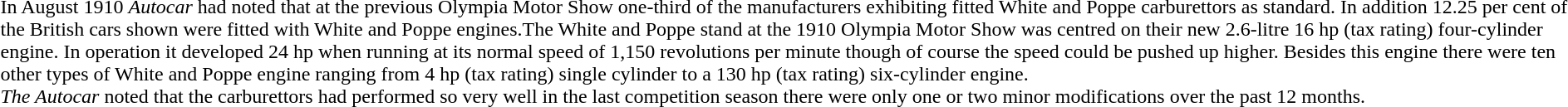<table>
<tr>
<td><br>In August 1910 <em>Autocar</em> had noted that at the previous Olympia Motor Show one-third of the manufacturers exhibiting fitted White and Poppe carburettors as standard. In addition 12.25 per cent of the British cars shown were fitted with White and Poppe engines.The White and Poppe stand at the 1910 Olympia Motor Show was centred on their new 2.6-litre 16 hp (tax rating) four-cylinder engine. In operation it developed 24 hp when running at its normal speed of 1,150 revolutions per minute though of course the speed could be pushed up higher. Besides this engine there were ten other types of White 
and Poppe engine ranging from 4 hp (tax rating) single cylinder to a 130 hp (tax rating) six-cylinder engine.<br><em>The Autocar</em> noted that the carburettors had performed so very well in the last competition season  there were only one or two minor modifications over the past 12 months.</td>
</tr>
</table>
